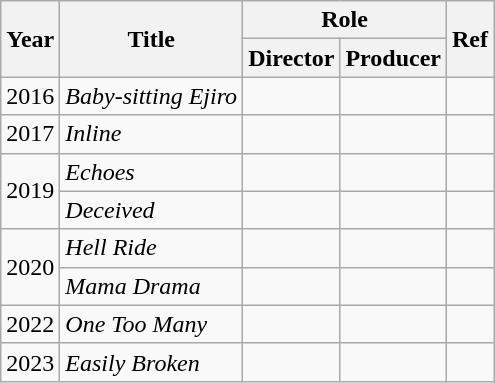<table class="wikitable">
<tr>
<th rowspan="2">Year</th>
<th rowspan="2">Title</th>
<th colspan="2">Role</th>
<th rowspan="2">Ref</th>
</tr>
<tr>
<th>Director</th>
<th>Producer</th>
</tr>
<tr>
<td>2016</td>
<td><em>Baby-sitting Ejiro</em></td>
<td></td>
<td></td>
<td></td>
</tr>
<tr>
<td>2017</td>
<td><em>Inline</em></td>
<td></td>
<td></td>
<td></td>
</tr>
<tr>
<td rowspan="2">2019</td>
<td><em>Echoes</em></td>
<td></td>
<td></td>
<td></td>
</tr>
<tr>
<td><em>Deceived</em></td>
<td></td>
<td></td>
<td></td>
</tr>
<tr>
<td rowspan="2">2020</td>
<td><em>Hell Ride</em></td>
<td></td>
<td></td>
<td></td>
</tr>
<tr>
<td><em>Mama Drama</em></td>
<td></td>
<td></td>
<td></td>
</tr>
<tr>
<td>2022</td>
<td><em>One Too Many</em></td>
<td></td>
<td></td>
<td></td>
</tr>
<tr>
<td>2023</td>
<td><em>Easily Broken</em></td>
<td></td>
<td></td>
<td></td>
</tr>
</table>
